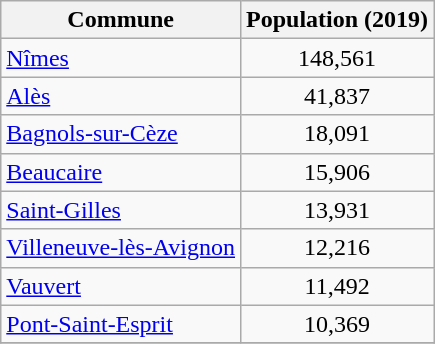<table class=wikitable>
<tr>
<th>Commune</th>
<th>Population (2019)</th>
</tr>
<tr>
<td><a href='#'>Nîmes</a></td>
<td style="text-align: center;">148,561</td>
</tr>
<tr>
<td><a href='#'>Alès</a></td>
<td style="text-align: center;">41,837</td>
</tr>
<tr>
<td><a href='#'>Bagnols-sur-Cèze</a></td>
<td style="text-align: center;">18,091</td>
</tr>
<tr>
<td><a href='#'>Beaucaire</a></td>
<td style="text-align: center;">15,906</td>
</tr>
<tr>
<td><a href='#'>Saint-Gilles</a></td>
<td style="text-align: center;">13,931</td>
</tr>
<tr>
<td><a href='#'>Villeneuve-lès-Avignon</a></td>
<td style="text-align: center;">12,216</td>
</tr>
<tr>
<td><a href='#'>Vauvert</a></td>
<td style="text-align: center;">11,492</td>
</tr>
<tr>
<td><a href='#'>Pont-Saint-Esprit</a></td>
<td style="text-align: center;">10,369</td>
</tr>
<tr>
</tr>
</table>
